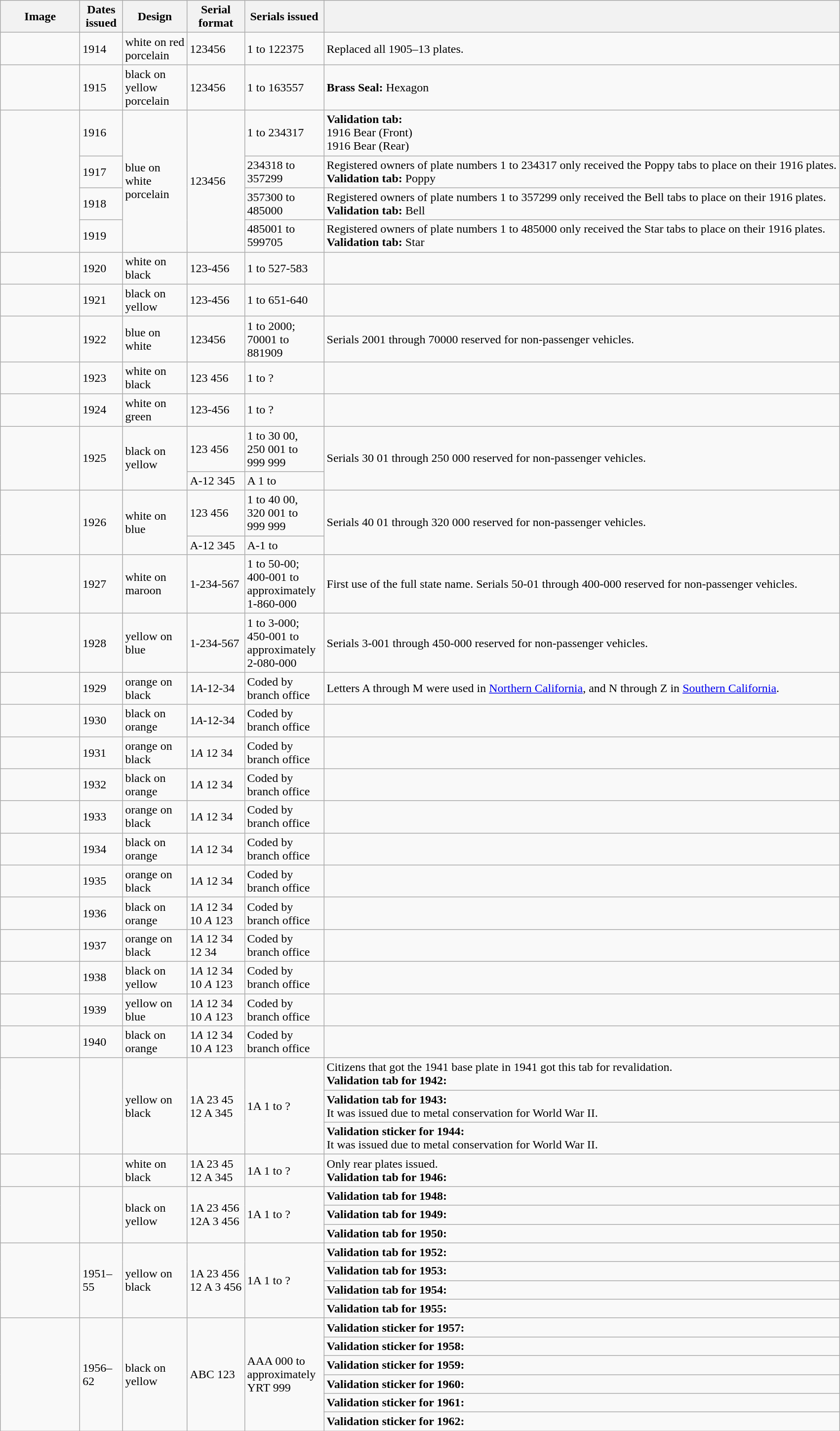<table class="wikitable">
<tr>
<th scope="col" style="width: 100px;">Image</th>
<th scope="col" style="width: 50px;">Dates issued</th>
<th scope="col" style="width: 80px;">Design</th>
<th scope="col" style="width: 70px;">Serial format</th>
<th scope="col" style="width: 100px;">Serials issued</th>
<th></th>
</tr>
<tr>
<td></td>
<td>1914</td>
<td>white on red porcelain</td>
<td>123456</td>
<td>1 to 122375</td>
<td>Replaced all 1905–13 plates.</td>
</tr>
<tr>
<td></td>
<td>1915</td>
<td>black on yellow porcelain</td>
<td>123456</td>
<td>1 to 163557</td>
<td><strong>Brass Seal:</strong> Hexagon </td>
</tr>
<tr>
<td rowspan="4"></td>
<td>1916</td>
<td rowspan="4">blue on white porcelain</td>
<td rowspan="4">123456</td>
<td>1 to 234317</td>
<td><strong>Validation tab:</strong><br> 1916 Bear (Front) <br> 1916 Bear (Rear) </td>
</tr>
<tr>
<td>1917</td>
<td>234318 to 357299</td>
<td>Registered owners of plate numbers 1 to 234317 only received the Poppy tabs to place on their 1916 plates. <br><strong>Validation tab:</strong> Poppy </td>
</tr>
<tr>
<td>1918</td>
<td>357300 to 485000</td>
<td>Registered owners of plate numbers 1 to 357299 only received the Bell tabs to place on their 1916 plates. <br><strong>Validation tab:</strong> Bell </td>
</tr>
<tr>
<td>1919</td>
<td>485001 to 599705</td>
<td>Registered owners of plate numbers 1 to 485000 only received the Star tabs to place on their 1916 plates.<br><strong>Validation tab:</strong> Star </td>
</tr>
<tr>
<td></td>
<td>1920</td>
<td>white on black</td>
<td>123-456</td>
<td>1 to 527-583</td>
<td></td>
</tr>
<tr>
<td></td>
<td>1921</td>
<td>black on yellow</td>
<td>123-456</td>
<td>1 to 651-640</td>
<td></td>
</tr>
<tr>
<td></td>
<td>1922</td>
<td>blue on white</td>
<td>123456</td>
<td>1 to 2000; 70001 to 881909</td>
<td>Serials 2001 through 70000 reserved for non-passenger vehicles.</td>
</tr>
<tr>
<td></td>
<td>1923</td>
<td>white on black</td>
<td>123 456</td>
<td>1 to ?</td>
<td></td>
</tr>
<tr>
<td></td>
<td>1924</td>
<td>white on green</td>
<td>123-456</td>
<td>1 to ?</td>
<td></td>
</tr>
<tr>
<td rowspan="2"></td>
<td rowspan="2">1925</td>
<td rowspan="2">black on yellow</td>
<td>123 456</td>
<td>1 to 30 00, 250 001 to 999 999</td>
<td rowspan="2">Serials 30 01 through 250 000 reserved for non-passenger vehicles.</td>
</tr>
<tr>
<td>A-12 345</td>
<td>A 1 to </td>
</tr>
<tr>
<td rowspan="2"></td>
<td rowspan="2">1926</td>
<td rowspan="2">white on blue</td>
<td>123 456</td>
<td>1 to 40 00, 320 001 to 999 999</td>
<td rowspan="2">Serials 40 01 through 320 000 reserved for non-passenger vehicles.</td>
</tr>
<tr>
<td>A-12 345</td>
<td>A-1 to </td>
</tr>
<tr>
<td></td>
<td>1927</td>
<td>white on maroon</td>
<td>1-234-567</td>
<td>1 to 50-00;<br>400-001 to approximately 1-860-000</td>
<td>First use of the full state name. Serials 50-01 through 400-000 reserved for non-passenger vehicles.</td>
</tr>
<tr>
<td></td>
<td>1928</td>
<td>yellow on blue</td>
<td>1-234-567</td>
<td>1 to 3-000;<br>450-001 to approximately 2-080-000</td>
<td>Serials 3-001 through 450-000 reserved for non-passenger vehicles.</td>
</tr>
<tr>
<td></td>
<td>1929</td>
<td>orange on black</td>
<td>1<em>A</em>-12-34</td>
<td>Coded by branch office</td>
<td>Letters A through M were used in <a href='#'>Northern California</a>, and N through Z in <a href='#'>Southern California</a>.</td>
</tr>
<tr>
<td></td>
<td>1930</td>
<td>black on orange</td>
<td>1<em>A</em>-12-34</td>
<td>Coded by branch office</td>
<td></td>
</tr>
<tr>
<td></td>
<td>1931</td>
<td>orange on black</td>
<td>1<em>A</em> 12 34</td>
<td>Coded by branch office</td>
<td></td>
</tr>
<tr>
<td></td>
<td>1932</td>
<td>black on orange</td>
<td>1<em>A</em> 12 34</td>
<td>Coded by branch office</td>
<td></td>
</tr>
<tr>
<td></td>
<td>1933</td>
<td>orange on black</td>
<td>1<em>A</em> 12 34</td>
<td>Coded by branch office</td>
<td></td>
</tr>
<tr>
<td></td>
<td>1934</td>
<td>black on orange</td>
<td>1<em>A</em> 12 34</td>
<td>Coded by branch office</td>
<td></td>
</tr>
<tr>
<td></td>
<td>1935</td>
<td>orange on black</td>
<td>1<em>A</em> 12 34</td>
<td>Coded by branch office</td>
<td></td>
</tr>
<tr>
<td></td>
<td>1936</td>
<td>black on orange</td>
<td>1<em>A</em> 12 34<br>10 <em>A</em> 123</td>
<td>Coded by branch office</td>
<td></td>
</tr>
<tr>
<td></td>
<td>1937</td>
<td>orange on black</td>
<td>1<em>A</em> 12 34<br> 12 34</td>
<td>Coded by branch office</td>
<td></td>
</tr>
<tr>
<td></td>
<td>1938</td>
<td>black on yellow</td>
<td>1<em>A</em> 12 34<br>10 <em>A</em> 123</td>
<td>Coded by branch office</td>
<td></td>
</tr>
<tr>
<td></td>
<td>1939</td>
<td>yellow on blue</td>
<td>1<em>A</em> 12 34<br>10 <em>A</em> 123</td>
<td>Coded by branch office</td>
<td></td>
</tr>
<tr>
<td></td>
<td>1940</td>
<td>black on orange</td>
<td>1<em>A</em> 12 34<br>10 <em>A</em> 123</td>
<td>Coded by branch office</td>
<td></td>
</tr>
<tr>
<td rowspan="3"></td>
<td rowspan="3"></td>
<td rowspan="3">yellow on black</td>
<td rowspan="3">1A 23 45<br>12 A 345</td>
<td rowspan="3">1A 1 to ?</td>
<td>Citizens that got the 1941 base plate in 1941 got this tab for revalidation.<br><strong>Validation tab for 1942:</strong> </td>
</tr>
<tr>
<td><strong>Validation tab for 1943:</strong> <br>It was issued due to metal conservation for World War II.</td>
</tr>
<tr>
<td><strong>Validation sticker for 1944:</strong> <br>It was issued due to metal conservation for World War II.</td>
</tr>
<tr>
<td></td>
<td></td>
<td>white on black</td>
<td>1A 23 45<br>12 A 345</td>
<td>1A 1 to ?</td>
<td>Only rear plates issued.<br><strong>Validation tab for 1946:</strong> </td>
</tr>
<tr>
<td rowspan="3"></td>
<td rowspan="3"></td>
<td rowspan="3">black on yellow</td>
<td rowspan="3">1A 23 456<br>12A 3 456</td>
<td rowspan="3">1A 1 to ?</td>
<td><strong>Validation tab for 1948:</strong> </td>
</tr>
<tr>
<td><strong>Validation tab for 1949:</strong> </td>
</tr>
<tr>
<td><strong>Validation tab for 1950:</strong> </td>
</tr>
<tr>
<td rowspan="4"></td>
<td rowspan="4">1951–55</td>
<td rowspan="4">yellow on black</td>
<td rowspan="4">1A 23 456<br>12 A 3 456</td>
<td rowspan="4">1A 1 to ?</td>
<td><strong>Validation tab for 1952:</strong> </td>
</tr>
<tr>
<td><strong>Validation tab for 1953:</strong> </td>
</tr>
<tr>
<td><strong>Validation tab for 1954:</strong> </td>
</tr>
<tr>
<td><strong>Validation tab for 1955:</strong> </td>
</tr>
<tr>
<td rowspan="6"></td>
<td rowspan="6">1956–62</td>
<td rowspan="6">black on yellow</td>
<td rowspan="6">ABC 123</td>
<td rowspan="6">AAA 000 to approximately YRT 999</td>
<td><strong>Validation sticker for 1957:</strong> </td>
</tr>
<tr>
<td><strong>Validation sticker for 1958:</strong> </td>
</tr>
<tr>
<td><strong>Validation sticker for 1959:</strong> </td>
</tr>
<tr>
<td><strong>Validation sticker for 1960:</strong> </td>
</tr>
<tr>
<td><strong>Validation sticker for 1961:</strong> </td>
</tr>
<tr>
<td><strong>Validation sticker for 1962:</strong> </td>
</tr>
</table>
